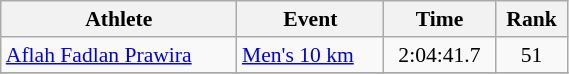<table class="wikitable" style="text-align:center; font-size:90%; width:30%;">
<tr>
<th>Athlete</th>
<th>Event</th>
<th>Time</th>
<th>Rank</th>
</tr>
<tr>
<td align=left><a href='#'>Aflah Fadlan Prawira</a></td>
<td align=left><a href='#'>Men's 10 km</a></td>
<td>2:04:41.7</td>
<td>51</td>
</tr>
<tr>
</tr>
</table>
